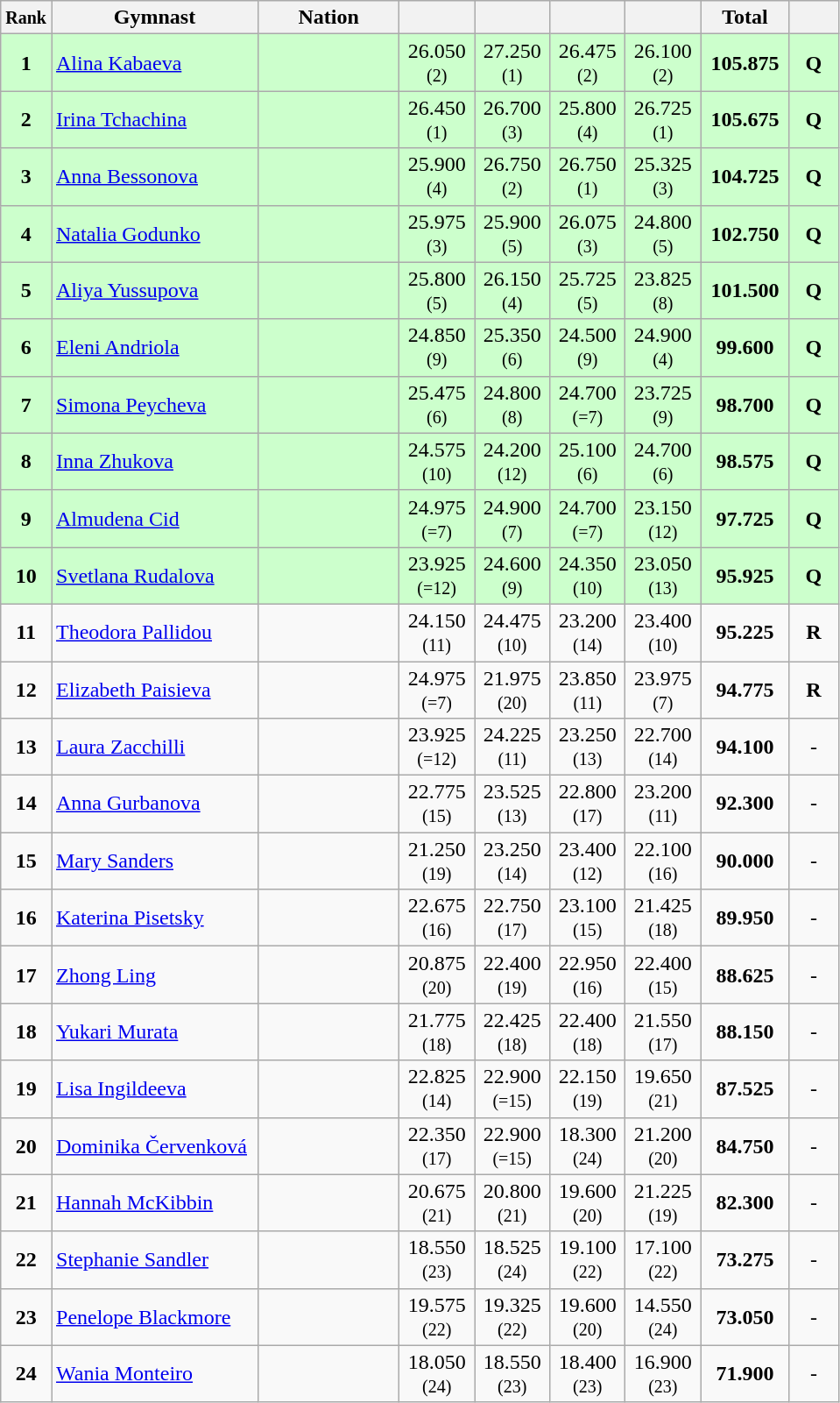<table class="wikitable sortable" style="text-align:center;">
<tr>
<th scope="col" style="width:20px;"><small>Rank</small></th>
<th ! scope="col" style="width:150px;">Gymnast</th>
<th ! scope="col" style="width:100px;">Nation</th>
<th ! scope="col" style="width:50px;"></th>
<th ! scope="col" style="width:50px;"></th>
<th ! scope="col" style="width:50px;"></th>
<th ! scope="col" style="width:50px;"></th>
<th scope="col" style="width:60px;">Total</th>
<th scope="col" style="width:30px;"><small></small></th>
</tr>
<tr bgcolor=ccffcc>
<td scope=row style="text-align:center"><strong>1</strong></td>
<td align=left><a href='#'>Alina Kabaeva</a></td>
<td style="text-align:left;"><small></small></td>
<td>26.050<br><small>(2)</small></td>
<td>27.250<br><small>(1)</small></td>
<td>26.475<br><small>(2)</small></td>
<td>26.100<br><small>(2)</small></td>
<td><strong>105.875</strong></td>
<td><strong>Q</strong></td>
</tr>
<tr bgcolor=ccffcc>
<td scope=row style="text-align:center"><strong>2</strong></td>
<td align=left><a href='#'>Irina Tchachina</a></td>
<td style="text-align:left;"><small></small></td>
<td>26.450<br><small>(1)</small></td>
<td>26.700<br><small>(3)</small></td>
<td>25.800<br><small>(4)</small></td>
<td>26.725<br><small>(1)</small></td>
<td><strong>105.675</strong></td>
<td><strong>Q</strong></td>
</tr>
<tr bgcolor=ccffcc>
<td scope=row style="text-align:center"><strong>3</strong></td>
<td align=left><a href='#'>Anna Bessonova</a></td>
<td style="text-align:left;"><small></small></td>
<td>25.900<br><small>(4)</small></td>
<td>26.750<br><small>(2)</small></td>
<td>26.750<br><small>(1)</small></td>
<td>25.325<br><small>(3)</small></td>
<td><strong>104.725</strong></td>
<td><strong>Q</strong></td>
</tr>
<tr bgcolor=ccffcc>
<td scope=row style="text-align:center"><strong>4</strong></td>
<td align=left><a href='#'>Natalia Godunko</a></td>
<td style="text-align:left;"><small></small></td>
<td>25.975<br><small>(3)</small></td>
<td>25.900<br><small>(5)</small></td>
<td>26.075<br><small>(3)</small></td>
<td>24.800<br><small>(5)</small></td>
<td><strong>102.750</strong></td>
<td><strong>Q</strong></td>
</tr>
<tr bgcolor=ccffcc>
<td scope=row style="text-align:center"><strong>5</strong></td>
<td align=left><a href='#'>Aliya Yussupova</a></td>
<td style="text-align:left;"><small></small></td>
<td>25.800<br><small>(5)</small></td>
<td>26.150<br><small>(4)</small></td>
<td>25.725<br><small>(5)</small></td>
<td>23.825<br><small>(8)</small></td>
<td><strong>101.500</strong></td>
<td><strong>Q</strong></td>
</tr>
<tr bgcolor=ccffcc>
<td scope=row style="text-align:center"><strong>6</strong></td>
<td align=left><a href='#'>Eleni Andriola</a></td>
<td style="text-align:left;"><small></small></td>
<td>24.850<br><small>(9)</small></td>
<td>25.350<br><small>(6)</small></td>
<td>24.500<br><small>(9)</small></td>
<td>24.900<br><small>(4)</small></td>
<td><strong>99.600</strong></td>
<td><strong>Q</strong></td>
</tr>
<tr bgcolor=ccffcc>
<td scope=row style="text-align:center"><strong>7</strong></td>
<td align=left><a href='#'>Simona Peycheva</a></td>
<td style="text-align:left;"><small></small></td>
<td>25.475<br><small>(6)</small></td>
<td>24.800<br><small>(8)</small></td>
<td>24.700<br><small>(=7)</small></td>
<td>23.725<br><small>(9)</small></td>
<td><strong>98.700</strong></td>
<td><strong>Q</strong></td>
</tr>
<tr bgcolor=ccffcc>
<td scope=row style="text-align:center"><strong>8</strong></td>
<td align=left><a href='#'>Inna Zhukova</a></td>
<td style="text-align:left;"><small></small></td>
<td>24.575<br><small>(10)</small></td>
<td>24.200<br><small>(12)</small></td>
<td>25.100<br><small>(6)</small></td>
<td>24.700<br><small>(6)</small></td>
<td><strong>98.575</strong></td>
<td><strong>Q</strong></td>
</tr>
<tr bgcolor=ccffcc>
<td scope=row style="text-align:center"><strong>9</strong></td>
<td align=left><a href='#'>Almudena Cid</a></td>
<td style="text-align:left;"><small></small></td>
<td>24.975<br><small>(=7)</small></td>
<td>24.900<br><small>(7)</small></td>
<td>24.700<br><small>(=7)</small></td>
<td>23.150<br><small>(12)</small></td>
<td><strong>97.725</strong></td>
<td><strong>Q</strong></td>
</tr>
<tr bgcolor=ccffcc>
<td scope=row style="text-align:center"><strong>10</strong></td>
<td align=left><a href='#'>Svetlana Rudalova</a></td>
<td style="text-align:left;"><small></small></td>
<td>23.925<br><small>(=12)</small></td>
<td>24.600<br><small>(9)</small></td>
<td>24.350<br><small>(10)</small></td>
<td>23.050<br><small>(13)</small></td>
<td><strong>95.925</strong></td>
<td><strong>Q</strong></td>
</tr>
<tr>
<td scope=row style="text-align:center"><strong>11</strong></td>
<td align=left><a href='#'>Theodora Pallidou</a></td>
<td style="text-align:left;"><small></small></td>
<td>24.150<br><small>(11)</small></td>
<td>24.475<br><small>(10)</small></td>
<td>23.200<br><small>(14)</small></td>
<td>23.400<br><small>(10)</small></td>
<td><strong>95.225</strong></td>
<td><strong>R</strong></td>
</tr>
<tr>
<td scope=row style="text-align:center"><strong>12</strong></td>
<td align=left><a href='#'>Elizabeth Paisieva</a></td>
<td style="text-align:left;"><small></small></td>
<td>24.975<br><small>(=7)</small></td>
<td>21.975<br><small>(20)</small></td>
<td>23.850<br><small>(11)</small></td>
<td>23.975<br><small>(7)</small></td>
<td><strong>94.775</strong></td>
<td><strong>R</strong></td>
</tr>
<tr>
<td scope=row style="text-align:center"><strong>13</strong></td>
<td align=left><a href='#'>Laura Zacchilli</a></td>
<td style="text-align:left;"><small></small></td>
<td>23.925<br><small>(=12)</small></td>
<td>24.225<br><small>(11)</small></td>
<td>23.250<br><small>(13)</small></td>
<td>22.700<br><small>(14)</small></td>
<td><strong>94.100</strong></td>
<td>-</td>
</tr>
<tr>
<td scope=row style="text-align:center"><strong>14</strong></td>
<td align=left><a href='#'>Anna Gurbanova</a></td>
<td style="text-align:left;"><small></small></td>
<td>22.775<br><small>(15)</small></td>
<td>23.525<br><small>(13)</small></td>
<td>22.800<br><small>(17)</small></td>
<td>23.200<br><small>(11)</small></td>
<td><strong>92.300</strong></td>
<td>-</td>
</tr>
<tr>
<td scope=row style="text-align:center"><strong>15</strong></td>
<td align=left><a href='#'>Mary Sanders</a></td>
<td style="text-align:left;"><small></small></td>
<td>21.250<br><small>(19)</small></td>
<td>23.250<br><small>(14)</small></td>
<td>23.400<br><small>(12)</small></td>
<td>22.100<br><small>(16)</small></td>
<td><strong>90.000</strong></td>
<td>-</td>
</tr>
<tr>
<td scope=row style="text-align:center"><strong>16</strong></td>
<td align=left><a href='#'>Katerina Pisetsky</a></td>
<td style="text-align:left;"><small></small></td>
<td>22.675<br><small>(16)</small></td>
<td>22.750<br><small>(17)</small></td>
<td>23.100<br><small>(15)</small></td>
<td>21.425<br><small>(18)</small></td>
<td><strong>89.950</strong></td>
<td>-</td>
</tr>
<tr>
<td scope=row style="text-align:center"><strong>17</strong></td>
<td align=left><a href='#'>Zhong Ling</a></td>
<td style="text-align:left;"><small></small></td>
<td>20.875<br><small>(20)</small></td>
<td>22.400<br><small>(19)</small></td>
<td>22.950<br><small>(16)</small></td>
<td>22.400<br><small>(15)</small></td>
<td><strong>88.625</strong></td>
<td>-</td>
</tr>
<tr>
<td scope=row style="text-align:center"><strong>18</strong></td>
<td align=left><a href='#'>Yukari Murata</a></td>
<td style="text-align:left;"><small></small></td>
<td>21.775<br><small>(18)</small></td>
<td>22.425<br><small>(18)</small></td>
<td>22.400<br><small>(18)</small></td>
<td>21.550<br><small>(17)</small></td>
<td><strong>88.150</strong></td>
<td>-</td>
</tr>
<tr>
<td scope=row style="text-align:center"><strong>19</strong></td>
<td align=left><a href='#'>Lisa Ingildeeva</a></td>
<td style="text-align:left;"><small></small></td>
<td>22.825<br><small>(14)</small></td>
<td>22.900<br><small>(=15)</small></td>
<td>22.150<br><small>(19)</small></td>
<td>19.650 <br><small>(21)</small></td>
<td><strong>87.525</strong></td>
<td>-</td>
</tr>
<tr>
<td scope=row style="text-align:center"><strong>20</strong></td>
<td align=left><a href='#'>Dominika Červenková</a></td>
<td style="text-align:left;"><small></small></td>
<td>22.350<br><small>(17)</small></td>
<td>22.900<br><small>(=15)</small></td>
<td>18.300<br><small>(24)</small></td>
<td>21.200<br><small>(20)</small></td>
<td><strong>84.750</strong></td>
<td>-</td>
</tr>
<tr>
<td scope=row style="text-align:center"><strong>21</strong></td>
<td align=left><a href='#'>Hannah McKibbin</a></td>
<td style="text-align:left;"><small></small></td>
<td>20.675<br><small>(21)</small></td>
<td>20.800<br><small>(21)</small></td>
<td>19.600<br><small>(20)</small></td>
<td>21.225<br><small>(19)</small></td>
<td><strong>82.300</strong></td>
<td>-</td>
</tr>
<tr>
<td scope=row style="text-align:center"><strong>22</strong></td>
<td align=left><a href='#'>Stephanie Sandler</a></td>
<td style="text-align:left;"><small></small></td>
<td>18.550<br><small>(23)</small></td>
<td>18.525<br><small>(24)</small></td>
<td>19.100<br><small>(22)</small></td>
<td>17.100<br><small>(22)</small></td>
<td><strong>73.275</strong></td>
<td>-</td>
</tr>
<tr>
<td scope=row style="text-align:center"><strong>23</strong></td>
<td align=left><a href='#'>Penelope Blackmore</a></td>
<td style="text-align:left;"><small></small></td>
<td>19.575<br><small>(22)</small></td>
<td>19.325<br><small>(22)</small></td>
<td>19.600<br><small>(20)</small></td>
<td>14.550<br><small>(24)</small></td>
<td><strong>73.050</strong></td>
<td>-</td>
</tr>
<tr>
<td scope=row style="text-align:center"><strong>24</strong></td>
<td align=left><a href='#'>Wania Monteiro</a></td>
<td style="text-align:left;"><small></small></td>
<td>18.050<br><small>(24)</small></td>
<td>18.550<br><small>(23)</small></td>
<td>18.400<br><small>(23)</small></td>
<td>16.900<br><small>(23)</small></td>
<td><strong>71.900</strong></td>
<td>-</td>
</tr>
</table>
